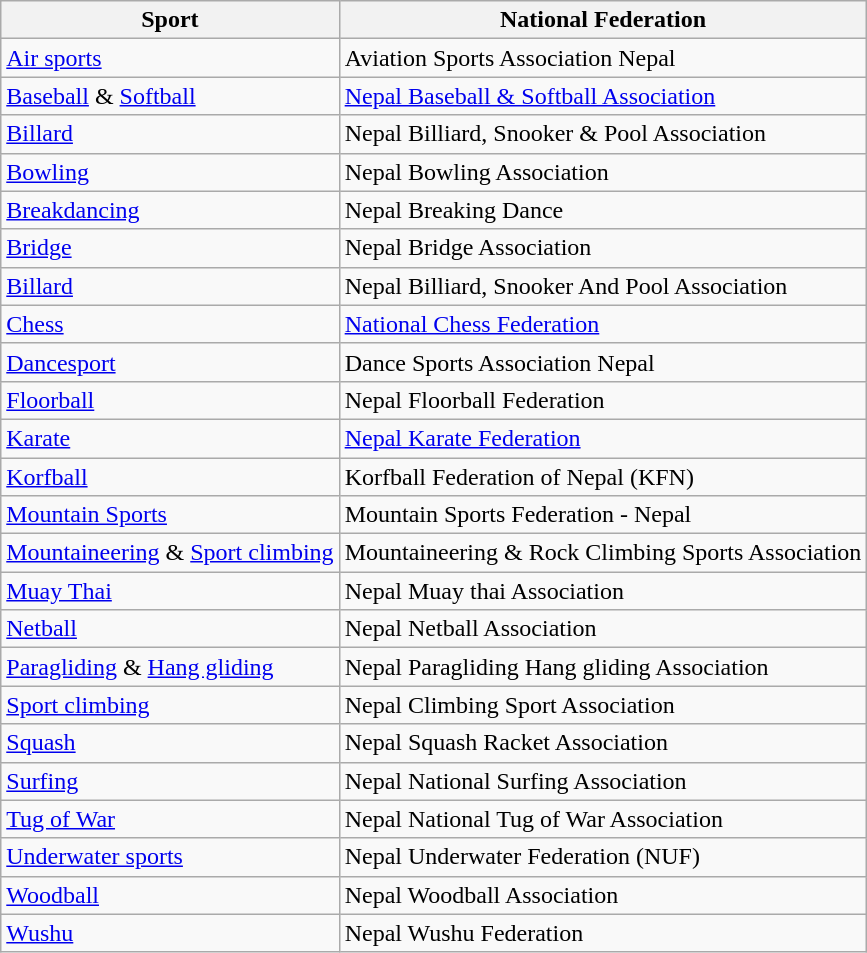<table class="wikitable sortable">
<tr>
<th>Sport</th>
<th>National Federation</th>
</tr>
<tr>
<td><a href='#'>Air sports</a></td>
<td>Aviation Sports Association Nepal</td>
</tr>
<tr>
<td><a href='#'>Baseball</a> & <a href='#'>Softball</a></td>
<td><a href='#'>Nepal Baseball & Softball Association</a></td>
</tr>
<tr>
<td><a href='#'>Billard</a></td>
<td>Nepal Billiard, Snooker & Pool Association</td>
</tr>
<tr>
<td><a href='#'>Bowling</a></td>
<td>Nepal Bowling Association</td>
</tr>
<tr>
<td><a href='#'>Breakdancing</a></td>
<td>Nepal Breaking Dance</td>
</tr>
<tr>
<td><a href='#'>Bridge</a></td>
<td>Nepal Bridge Association</td>
</tr>
<tr>
<td><a href='#'>Billard</a></td>
<td>Nepal Billiard, Snooker And Pool Association</td>
</tr>
<tr>
<td><a href='#'>Chess</a></td>
<td><a href='#'>National Chess Federation</a></td>
</tr>
<tr>
<td><a href='#'>Dancesport</a></td>
<td>Dance Sports Association Nepal</td>
</tr>
<tr>
<td><a href='#'>Floorball</a></td>
<td>Nepal Floorball Federation</td>
</tr>
<tr>
<td><a href='#'>Karate</a></td>
<td><a href='#'>Nepal Karate Federation</a></td>
</tr>
<tr>
<td><a href='#'>Korfball</a></td>
<td>Korfball Federation of Nepal (KFN)</td>
</tr>
<tr>
<td><a href='#'>Mountain Sports</a></td>
<td>Mountain Sports Federation - Nepal</td>
</tr>
<tr>
<td><a href='#'>Mountaineering</a> & <a href='#'>Sport climbing</a></td>
<td>Mountaineering & Rock Climbing Sports Association</td>
</tr>
<tr>
<td><a href='#'>Muay Thai</a></td>
<td>Nepal Muay thai Association</td>
</tr>
<tr>
<td><a href='#'>Netball</a></td>
<td>Nepal Netball Association</td>
</tr>
<tr>
<td><a href='#'>Paragliding</a> & <a href='#'>Hang gliding</a></td>
<td>Nepal Paragliding Hang gliding Association</td>
</tr>
<tr>
<td><a href='#'>Sport climbing</a></td>
<td>Nepal Climbing Sport Association</td>
</tr>
<tr>
<td><a href='#'>Squash</a></td>
<td>Nepal Squash Racket Association</td>
</tr>
<tr>
<td><a href='#'>Surfing</a></td>
<td>Nepal National Surfing Association</td>
</tr>
<tr>
<td><a href='#'>Tug of War</a></td>
<td>Nepal National Tug of War Association</td>
</tr>
<tr>
<td><a href='#'>Underwater sports</a></td>
<td>Nepal Underwater Federation (NUF)</td>
</tr>
<tr>
<td><a href='#'>Woodball</a></td>
<td>Nepal Woodball Association</td>
</tr>
<tr>
<td><a href='#'>Wushu</a></td>
<td>Nepal Wushu Federation</td>
</tr>
</table>
